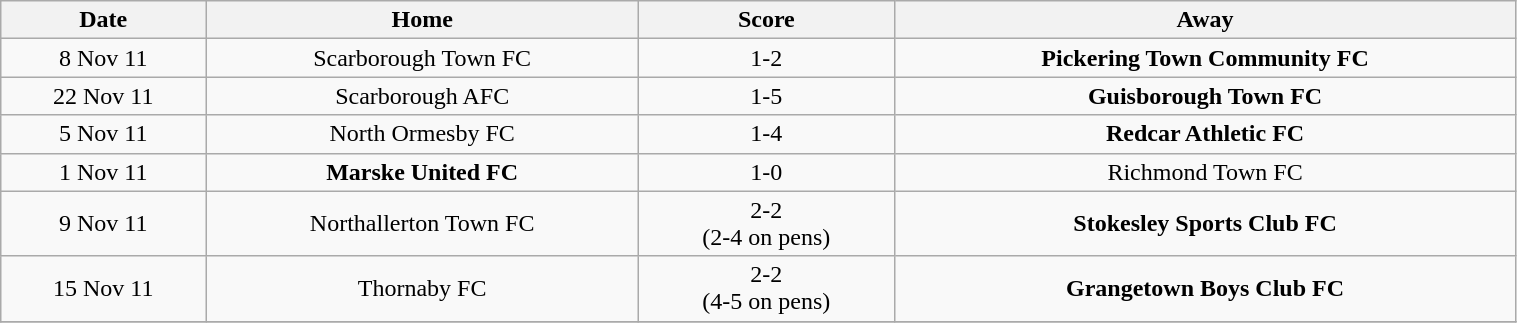<table class="wikitable" style="text-align:center; width:80%;">
<tr>
<th>Date</th>
<th>Home</th>
<th>Score</th>
<th>Away</th>
</tr>
<tr>
<td>8 Nov 11</td>
<td>Scarborough Town FC</td>
<td>1-2</td>
<td><strong>Pickering Town Community FC</strong></td>
</tr>
<tr>
<td>22 Nov 11</td>
<td>Scarborough AFC</td>
<td>1-5</td>
<td><strong>Guisborough Town FC</strong></td>
</tr>
<tr>
<td>5 Nov 11</td>
<td>North Ormesby FC</td>
<td>1-4</td>
<td><strong>Redcar Athletic FC</strong></td>
</tr>
<tr>
<td>1 Nov 11</td>
<td><strong>Marske United FC</strong></td>
<td>1-0</td>
<td>Richmond Town FC</td>
</tr>
<tr>
<td>9 Nov 11</td>
<td>Northallerton Town FC</td>
<td>2-2<br>(2-4 on pens)</td>
<td><strong>Stokesley Sports Club FC</strong></td>
</tr>
<tr>
<td>15 Nov 11</td>
<td>Thornaby FC</td>
<td>2-2<br>(4-5 on pens)</td>
<td><strong>Grangetown Boys Club FC</strong></td>
</tr>
<tr>
</tr>
</table>
